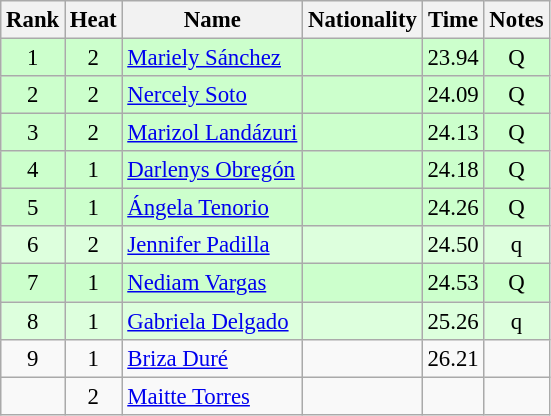<table class="wikitable sortable" style="text-align:center; font-size:95%">
<tr>
<th>Rank</th>
<th>Heat</th>
<th>Name</th>
<th>Nationality</th>
<th>Time</th>
<th>Notes</th>
</tr>
<tr bgcolor=ccffcc>
<td>1</td>
<td>2</td>
<td align=left><a href='#'>Mariely Sánchez</a></td>
<td align=left></td>
<td>23.94</td>
<td>Q</td>
</tr>
<tr bgcolor=ccffcc>
<td>2</td>
<td>2</td>
<td align=left><a href='#'>Nercely Soto</a></td>
<td align=left></td>
<td>24.09</td>
<td>Q</td>
</tr>
<tr bgcolor=ccffcc>
<td>3</td>
<td>2</td>
<td align=left><a href='#'>Marizol Landázuri</a></td>
<td align=left></td>
<td>24.13</td>
<td>Q</td>
</tr>
<tr bgcolor=ccffcc>
<td>4</td>
<td>1</td>
<td align=left><a href='#'>Darlenys Obregón</a></td>
<td align=left></td>
<td>24.18</td>
<td>Q</td>
</tr>
<tr bgcolor=ccffcc>
<td>5</td>
<td>1</td>
<td align=left><a href='#'>Ángela Tenorio</a></td>
<td align=left></td>
<td>24.26</td>
<td>Q</td>
</tr>
<tr bgcolor=ddffdd>
<td>6</td>
<td>2</td>
<td align=left><a href='#'>Jennifer Padilla</a></td>
<td align=left></td>
<td>24.50</td>
<td>q</td>
</tr>
<tr bgcolor=ccffcc>
<td>7</td>
<td>1</td>
<td align=left><a href='#'>Nediam Vargas</a></td>
<td align=left></td>
<td>24.53</td>
<td>Q</td>
</tr>
<tr bgcolor=ddffdd>
<td>8</td>
<td>1</td>
<td align=left><a href='#'>Gabriela Delgado</a></td>
<td align=left></td>
<td>25.26</td>
<td>q</td>
</tr>
<tr>
<td>9</td>
<td>1</td>
<td align=left><a href='#'>Briza Duré</a></td>
<td align=left></td>
<td>26.21</td>
<td></td>
</tr>
<tr>
<td></td>
<td>2</td>
<td align=left><a href='#'>Maitte Torres</a></td>
<td align=left></td>
<td></td>
<td></td>
</tr>
</table>
